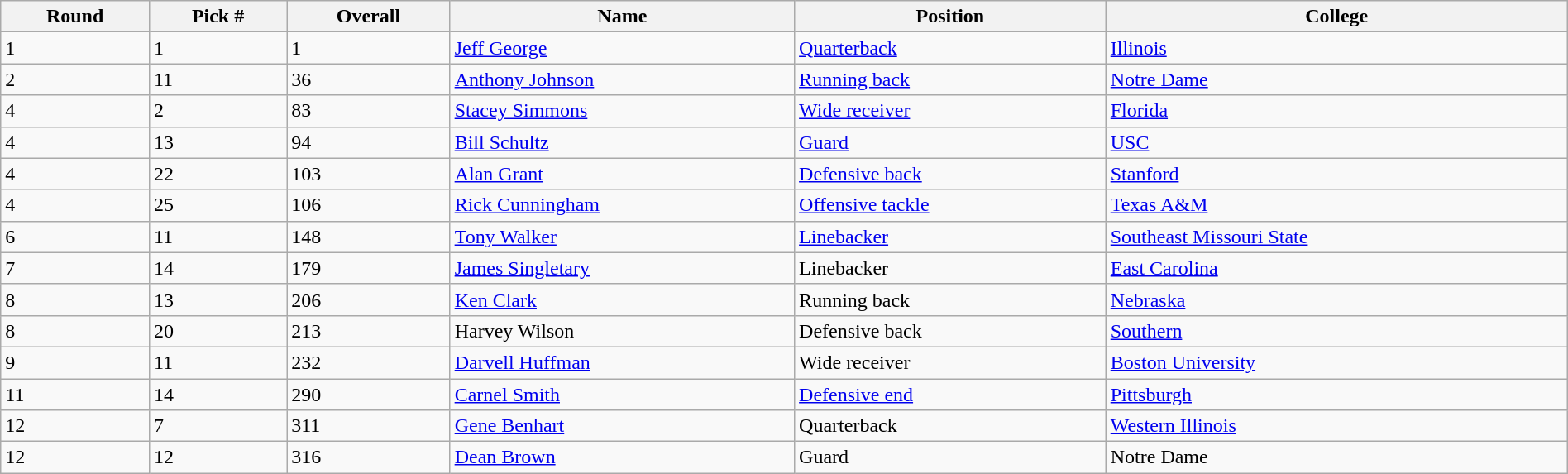<table class="wikitable sortable sortable" style="width: 100%">
<tr>
<th>Round</th>
<th>Pick #</th>
<th>Overall</th>
<th>Name</th>
<th>Position</th>
<th>College</th>
</tr>
<tr>
<td>1</td>
<td>1</td>
<td>1</td>
<td><a href='#'>Jeff George</a></td>
<td><a href='#'>Quarterback</a></td>
<td><a href='#'>Illinois</a></td>
</tr>
<tr>
<td>2</td>
<td>11</td>
<td>36</td>
<td><a href='#'>Anthony Johnson</a></td>
<td><a href='#'>Running back</a></td>
<td><a href='#'>Notre Dame</a></td>
</tr>
<tr>
<td>4</td>
<td>2</td>
<td>83</td>
<td><a href='#'>Stacey Simmons</a></td>
<td><a href='#'>Wide receiver</a></td>
<td><a href='#'>Florida</a></td>
</tr>
<tr>
<td>4</td>
<td>13</td>
<td>94</td>
<td><a href='#'>Bill Schultz</a></td>
<td><a href='#'>Guard</a></td>
<td><a href='#'>USC</a></td>
</tr>
<tr>
<td>4</td>
<td>22</td>
<td>103</td>
<td><a href='#'>Alan Grant</a></td>
<td><a href='#'>Defensive back</a></td>
<td><a href='#'>Stanford</a></td>
</tr>
<tr>
<td>4</td>
<td>25</td>
<td>106</td>
<td><a href='#'>Rick Cunningham</a></td>
<td><a href='#'>Offensive tackle</a></td>
<td><a href='#'>Texas A&M</a></td>
</tr>
<tr>
<td>6</td>
<td>11</td>
<td>148</td>
<td><a href='#'>Tony Walker</a></td>
<td><a href='#'>Linebacker</a></td>
<td><a href='#'>Southeast Missouri State</a></td>
</tr>
<tr>
<td>7</td>
<td>14</td>
<td>179</td>
<td><a href='#'>James Singletary</a></td>
<td>Linebacker</td>
<td><a href='#'>East Carolina</a></td>
</tr>
<tr>
<td>8</td>
<td>13</td>
<td>206</td>
<td><a href='#'>Ken Clark</a></td>
<td>Running back</td>
<td><a href='#'>Nebraska</a></td>
</tr>
<tr>
<td>8</td>
<td>20</td>
<td>213</td>
<td>Harvey Wilson</td>
<td>Defensive back</td>
<td><a href='#'>Southern</a></td>
</tr>
<tr>
<td>9</td>
<td>11</td>
<td>232</td>
<td><a href='#'>Darvell Huffman</a></td>
<td>Wide receiver</td>
<td><a href='#'>Boston University</a></td>
</tr>
<tr>
<td>11</td>
<td>14</td>
<td>290</td>
<td><a href='#'>Carnel Smith</a></td>
<td><a href='#'>Defensive end</a></td>
<td><a href='#'>Pittsburgh</a></td>
</tr>
<tr>
<td>12</td>
<td>7</td>
<td>311</td>
<td><a href='#'>Gene Benhart</a></td>
<td>Quarterback</td>
<td><a href='#'>Western Illinois</a></td>
</tr>
<tr>
<td>12</td>
<td>12</td>
<td>316</td>
<td><a href='#'>Dean Brown</a></td>
<td>Guard</td>
<td>Notre Dame</td>
</tr>
</table>
